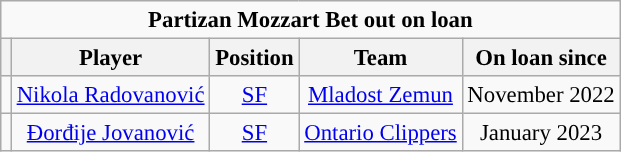<table class="wikitable sortable" style="font-size: 95%; text-align:center;">
<tr>
<td colspan=6><strong>Partizan Mozzart Bet out on loan</strong></td>
</tr>
<tr>
<th></th>
<th>Player</th>
<th>Position</th>
<th>Team</th>
<th>On loan since</th>
</tr>
<tr>
<td></td>
<td><a href='#'>Nikola Radovanović</a></td>
<td><a href='#'>SF</a></td>
<td> <a href='#'>Mladost Zemun</a></td>
<td>November 2022</td>
</tr>
<tr>
<td></td>
<td><a href='#'>Đorđije Jovanović</a></td>
<td><a href='#'>SF</a></td>
<td> <a href='#'>Ontario Clippers</a></td>
<td>January 2023</td>
</tr>
</table>
